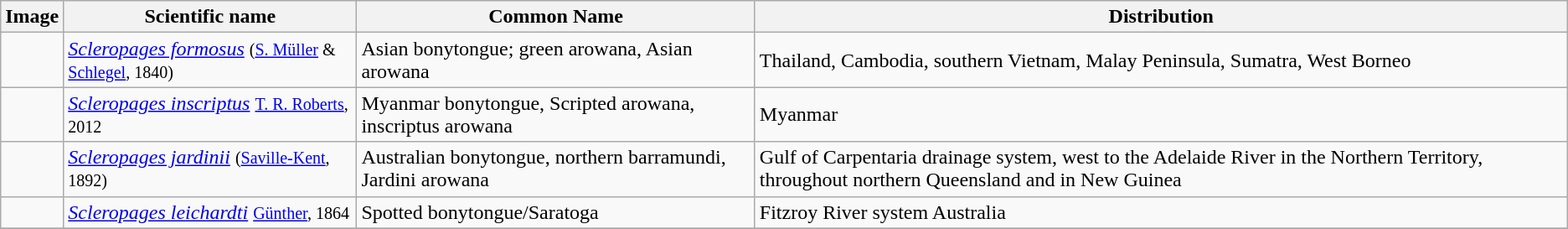<table class="wikitable">
<tr>
<th>Image</th>
<th>Scientific name</th>
<th>Common Name</th>
<th>Distribution</th>
</tr>
<tr>
<td></td>
<td><em><a href='#'>Scleropages formosus</a></em> <small>(<a href='#'>S. Müller</a> & <a href='#'>Schlegel</a>, 1840)</small></td>
<td>Asian bonytongue; green arowana, Asian arowana</td>
<td>Thailand,  Cambodia, southern Vietnam, Malay Peninsula, Sumatra, West Borneo</td>
</tr>
<tr>
<td></td>
<td><em><a href='#'>Scleropages inscriptus</a></em> <small><a href='#'>T. R. Roberts</a>, 2012</small> </td>
<td>Myanmar bonytongue, Scripted arowana, inscriptus arowana</td>
<td>Myanmar</td>
</tr>
<tr>
<td></td>
<td><em><a href='#'>Scleropages jardinii</a></em> <small>(<a href='#'>Saville-Kent</a>, 1892)</small></td>
<td>Australian bonytongue, northern barramundi, Jardini arowana</td>
<td>Gulf of Carpentaria drainage system, west to the Adelaide River in the Northern Territory, throughout northern Queensland and in New Guinea</td>
</tr>
<tr>
<td></td>
<td><em><a href='#'>Scleropages leichardti</a></em> <small><a href='#'>Günther</a>, 1864</small></td>
<td>Spotted bonytongue/Saratoga</td>
<td>Fitzroy River system Australia</td>
</tr>
<tr>
</tr>
</table>
